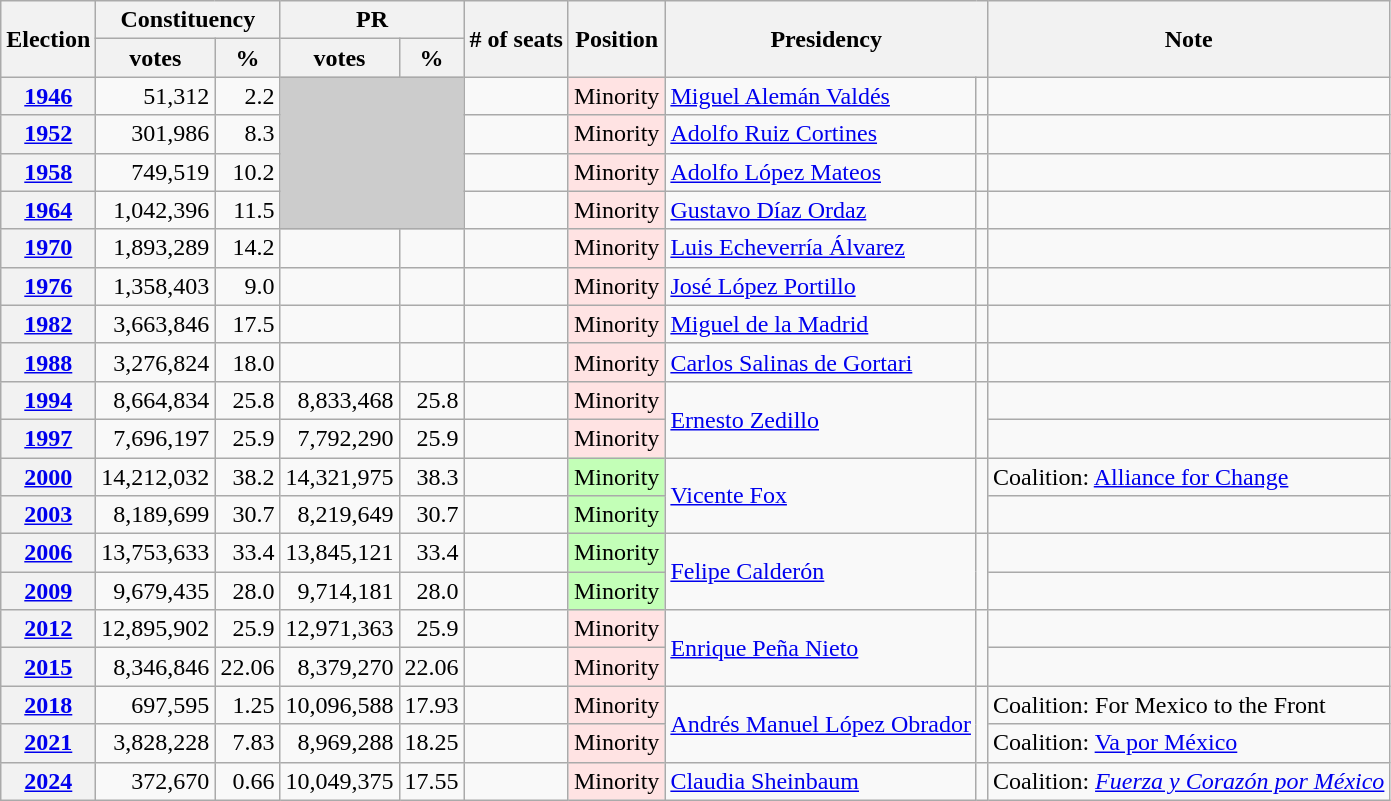<table class="wikitable">
<tr>
<th rowspan="2">Election</th>
<th colspan="2">Constituency</th>
<th colspan="2">PR</th>
<th rowspan="2"># of seats</th>
<th rowspan="2">Position</th>
<th colspan="2" rowspan="2">Presidency</th>
<th rowspan="2">Note</th>
</tr>
<tr>
<th>votes</th>
<th>%</th>
<th>votes</th>
<th>%</th>
</tr>
<tr>
<th><a href='#'>1946</a></th>
<td style="text-align:right">51,312</td>
<td style="text-align:right">2.2</td>
<td colspan="2" rowspan="4" style="background:#ccc;"></td>
<td></td>
<td bgcolor="#ffe3e3">Minority</td>
<td><a href='#'>Miguel Alemán Valdés</a></td>
<td></td>
<td></td>
</tr>
<tr>
<th><a href='#'>1952</a></th>
<td style="text-align:right">301,986</td>
<td style="text-align:right">8.3</td>
<td></td>
<td bgcolor="#ffe3e3">Minority</td>
<td><a href='#'>Adolfo Ruiz Cortines</a></td>
<td></td>
<td></td>
</tr>
<tr>
<th><a href='#'>1958</a></th>
<td style="text-align:right">749,519</td>
<td style="text-align:right">10.2</td>
<td></td>
<td bgcolor="#ffe3e3">Minority</td>
<td><a href='#'>Adolfo López Mateos</a></td>
<td></td>
<td></td>
</tr>
<tr>
<th><a href='#'>1964</a></th>
<td style="text-align:right">1,042,396</td>
<td style="text-align:right">11.5</td>
<td></td>
<td bgcolor="#ffe3e3">Minority</td>
<td><a href='#'>Gustavo Díaz Ordaz</a></td>
<td></td>
<td></td>
</tr>
<tr>
<th><a href='#'>1970</a></th>
<td style="text-align:right">1,893,289</td>
<td style="text-align:right">14.2</td>
<td style="text-align:right"></td>
<td style="text-align:right"></td>
<td></td>
<td bgcolor="#ffe3e3">Minority</td>
<td><a href='#'>Luis Echeverría Álvarez</a></td>
<td></td>
<td></td>
</tr>
<tr>
<th><a href='#'>1976</a></th>
<td style="text-align:right">1,358,403</td>
<td style="text-align:right">9.0</td>
<td style="text-align:right"></td>
<td style="text-align:right"></td>
<td></td>
<td bgcolor="#ffe3e3">Minority</td>
<td><a href='#'>José López Portillo</a></td>
<td></td>
<td></td>
</tr>
<tr>
<th><a href='#'>1982</a></th>
<td style="text-align:right">3,663,846</td>
<td style="text-align:right">17.5</td>
<td style="text-align:right"></td>
<td style="text-align:right"></td>
<td></td>
<td bgcolor="#ffe3e3">Minority</td>
<td><a href='#'>Miguel de la Madrid</a></td>
<td></td>
<td></td>
</tr>
<tr>
<th><a href='#'>1988</a></th>
<td style="text-align:right">3,276,824</td>
<td style="text-align:right">18.0</td>
<td style="text-align:right"></td>
<td style="text-align:right"></td>
<td></td>
<td bgcolor="#ffe3e3">Minority</td>
<td><a href='#'>Carlos Salinas de Gortari</a></td>
<td></td>
<td></td>
</tr>
<tr>
<th><a href='#'>1994</a></th>
<td style="text-align:right">8,664,834</td>
<td style="text-align:right">25.8</td>
<td style="text-align:right">8,833,468</td>
<td style="text-align:right">25.8</td>
<td></td>
<td bgcolor="#ffe3e3">Minority</td>
<td rowspan="2"><a href='#'>Ernesto Zedillo</a></td>
<td rowspan="2"></td>
<td></td>
</tr>
<tr>
<th><a href='#'>1997</a></th>
<td style="text-align:right">7,696,197</td>
<td style="text-align:right">25.9</td>
<td style="text-align:right">7,792,290</td>
<td style="text-align:right">25.9</td>
<td></td>
<td bgcolor="#ffe3e3">Minority</td>
<td></td>
</tr>
<tr>
<th><a href='#'>2000</a></th>
<td style="text-align:right">14,212,032</td>
<td style="text-align:right">38.2</td>
<td style="text-align:right">14,321,975</td>
<td style="text-align:right">38.3</td>
<td></td>
<td bgcolor="#c3ffb7">Minority</td>
<td rowspan="2"><a href='#'>Vicente Fox</a></td>
<td rowspan="2"></td>
<td>Coalition: <a href='#'>Alliance for Change</a></td>
</tr>
<tr>
<th><a href='#'>2003</a></th>
<td style="text-align:right">8,189,699</td>
<td style="text-align:right">30.7</td>
<td style="text-align:right">8,219,649</td>
<td style="text-align:right">30.7</td>
<td></td>
<td bgcolor="#c3ffb7">Minority</td>
<td></td>
</tr>
<tr>
<th><a href='#'>2006</a></th>
<td style="text-align:right">13,753,633</td>
<td style="text-align:right">33.4</td>
<td style="text-align:right">13,845,121</td>
<td style="text-align:right">33.4</td>
<td></td>
<td bgcolor="#c3ffb7">Minority</td>
<td rowspan="2"><a href='#'>Felipe Calderón</a></td>
<td rowspan="2"></td>
<td></td>
</tr>
<tr>
<th><a href='#'>2009</a></th>
<td style="text-align:right">9,679,435</td>
<td style="text-align:right">28.0</td>
<td style="text-align:right">9,714,181</td>
<td style="text-align:right">28.0</td>
<td></td>
<td bgcolor="#c3ffb7">Minority</td>
<td></td>
</tr>
<tr>
<th><a href='#'>2012</a></th>
<td style="text-align:right">12,895,902</td>
<td style="text-align:right">25.9</td>
<td style="text-align:right">12,971,363</td>
<td style="text-align:right">25.9</td>
<td></td>
<td bgcolor="#ffe3e3">Minority</td>
<td rowspan="2"><a href='#'>Enrique Peña Nieto</a></td>
<td rowspan="2"></td>
<td></td>
</tr>
<tr>
<th><a href='#'>2015</a></th>
<td style="text-align:right">8,346,846</td>
<td style="text-align:right">22.06</td>
<td style="text-align:right">8,379,270</td>
<td style="text-align:right">22.06</td>
<td></td>
<td bgcolor="#ffe3e3">Minority</td>
<td></td>
</tr>
<tr>
<th><a href='#'>2018</a></th>
<td style="text-align:right">697,595</td>
<td style="text-align:right">1.25</td>
<td style="text-align:right">10,096,588</td>
<td style="text-align:right">17.93</td>
<td></td>
<td bgcolor="#ffe3e3">Minority</td>
<td rowspan="2"><a href='#'>Andrés Manuel López Obrador</a></td>
<td rowspan="2"></td>
<td>Coalition: For Mexico to the Front</td>
</tr>
<tr>
<th><a href='#'>2021</a></th>
<td style="text-align:right">3,828,228</td>
<td style="text-align:right">7.83</td>
<td style="text-align:right">8,969,288</td>
<td style="text-align:right">18.25</td>
<td></td>
<td bgcolor="#ffe3e3">Minority</td>
<td>Coalition: <a href='#'>Va por México</a></td>
</tr>
<tr>
<th><a href='#'>2024</a></th>
<td style="text-align:right">372,670</td>
<td style="text-align:right">0.66</td>
<td style="text-align:right">10,049,375</td>
<td style="text-align:right">17.55</td>
<td></td>
<td bgcolor="#ffe3e3">Minority</td>
<td><a href='#'>Claudia Sheinbaum</a></td>
<td></td>
<td>Coalition: <em><a href='#'>Fuerza y Corazón por México</a></em></td>
</tr>
</table>
